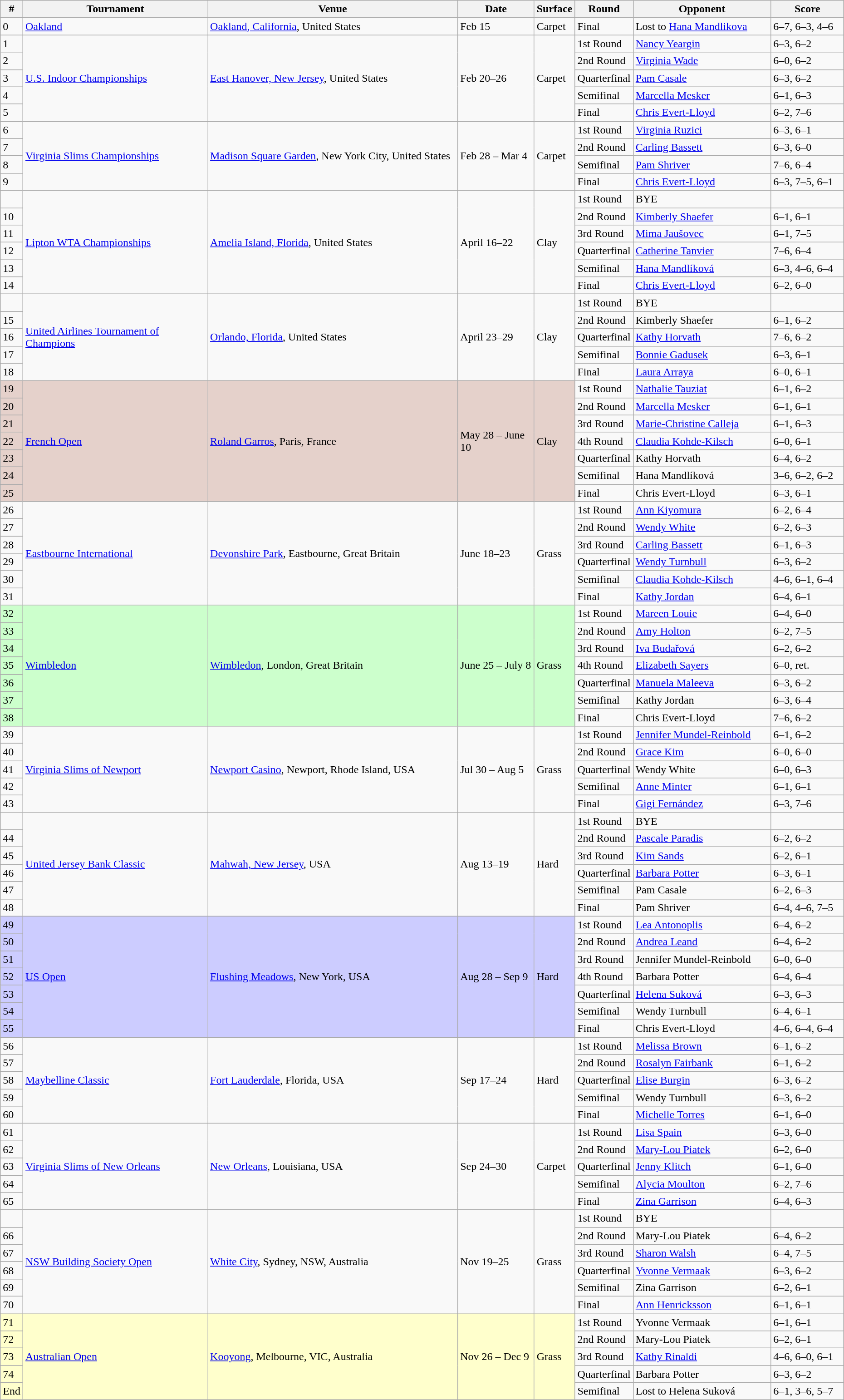<table class=wikitable>
<tr>
<th width=15>#</th>
<th width=264>Tournament</th>
<th width=360>Venue</th>
<th width=105>Date</th>
<th width=40>Surface</th>
<th width=70>Round</th>
<th width=195>Opponent</th>
<th width=100>Score</th>
</tr>
<tr>
<td>0</td>
<td><a href='#'>Oakland</a></td>
<td><a href='#'>Oakland, California</a>, United States</td>
<td>Feb 15</td>
<td>Carpet</td>
<td>Final</td>
<td>Lost to  <a href='#'>Hana Mandlikova</a></td>
<td>6–7, 6–3, 4–6</td>
</tr>
<tr>
<td>1</td>
<td rowspan=5><a href='#'>U.S. Indoor Championships</a></td>
<td rowspan=5><a href='#'>East Hanover, New Jersey</a>, United States</td>
<td rowspan=5>Feb 20–26</td>
<td rowspan=5>Carpet</td>
<td>1st Round</td>
<td> <a href='#'>Nancy Yeargin</a></td>
<td>6–3, 6–2</td>
</tr>
<tr>
<td>2</td>
<td>2nd Round</td>
<td> <a href='#'>Virginia Wade</a></td>
<td>6–0, 6–2</td>
</tr>
<tr>
<td>3</td>
<td>Quarterfinal</td>
<td> <a href='#'>Pam Casale</a></td>
<td>6–3, 6–2</td>
</tr>
<tr>
<td>4</td>
<td>Semifinal</td>
<td> <a href='#'>Marcella Mesker</a></td>
<td>6–1, 6–3</td>
</tr>
<tr>
<td>5</td>
<td>Final</td>
<td> <a href='#'>Chris Evert-Lloyd</a></td>
<td>6–2, 7–6</td>
</tr>
<tr>
<td>6</td>
<td rowspan=4><a href='#'>Virginia Slims Championships</a></td>
<td rowspan=4><a href='#'>Madison Square Garden</a>, New York City, United States</td>
<td rowspan=4>Feb 28 – Mar 4</td>
<td rowspan=4>Carpet</td>
<td>1st Round</td>
<td> <a href='#'>Virginia Ruzici</a></td>
<td>6–3, 6–1</td>
</tr>
<tr>
<td>7</td>
<td>2nd Round</td>
<td> <a href='#'>Carling Bassett</a></td>
<td>6–3, 6–0</td>
</tr>
<tr>
<td>8</td>
<td>Semifinal</td>
<td> <a href='#'>Pam Shriver</a></td>
<td>7–6, 6–4</td>
</tr>
<tr>
<td>9</td>
<td>Final</td>
<td> <a href='#'>Chris Evert-Lloyd</a></td>
<td>6–3, 7–5, 6–1</td>
</tr>
<tr>
<td></td>
<td rowspan=6><a href='#'>Lipton WTA Championships</a></td>
<td rowspan=6><a href='#'>Amelia Island, Florida</a>, United States</td>
<td rowspan=6>April 16–22</td>
<td rowspan=6>Clay</td>
<td>1st Round</td>
<td>BYE</td>
<td></td>
</tr>
<tr>
<td>10</td>
<td>2nd Round</td>
<td> <a href='#'>Kimberly Shaefer</a></td>
<td>6–1, 6–1</td>
</tr>
<tr>
<td>11</td>
<td>3rd Round</td>
<td> <a href='#'>Mima Jaušovec</a></td>
<td>6–1, 7–5</td>
</tr>
<tr>
<td>12</td>
<td>Quarterfinal</td>
<td> <a href='#'>Catherine Tanvier</a></td>
<td>7–6, 6–4</td>
</tr>
<tr>
<td>13</td>
<td>Semifinal</td>
<td> <a href='#'>Hana Mandlíková</a></td>
<td>6–3, 4–6, 6–4</td>
</tr>
<tr>
<td>14</td>
<td>Final</td>
<td> <a href='#'>Chris Evert-Lloyd</a></td>
<td>6–2, 6–0</td>
</tr>
<tr>
<td></td>
<td rowspan=5><a href='#'>United Airlines Tournament of Champions</a></td>
<td rowspan=5><a href='#'>Orlando, Florida</a>, United States</td>
<td rowspan=5>April 23–29</td>
<td rowspan=5>Clay</td>
<td>1st Round</td>
<td>BYE</td>
</tr>
<tr>
<td>15</td>
<td>2nd Round</td>
<td> Kimberly Shaefer</td>
<td>6–1, 6–2</td>
</tr>
<tr>
<td>16</td>
<td>Quarterfinal</td>
<td> <a href='#'>Kathy Horvath</a></td>
<td>7–6, 6–2</td>
</tr>
<tr>
<td>17</td>
<td>Semifinal</td>
<td> <a href='#'>Bonnie Gadusek</a></td>
<td>6–3, 6–1</td>
</tr>
<tr>
<td>18</td>
<td>Final</td>
<td> <a href='#'>Laura Arraya</a></td>
<td>6–0, 6–1</td>
</tr>
<tr>
<td bgcolor="#e5d1cb">19</td>
<td bgcolor="#e5d1cb" rowspan=7><a href='#'>French Open</a></td>
<td bgcolor="#e5d1cb" rowspan=7><a href='#'>Roland Garros</a>, Paris, France</td>
<td bgcolor="#e5d1cb" rowspan=7>May 28 – June 10</td>
<td bgcolor="#e5d1cb" rowspan=7>Clay</td>
<td>1st Round</td>
<td> <a href='#'>Nathalie Tauziat</a></td>
<td>6–1, 6–2</td>
</tr>
<tr>
<td bgcolor="#e5d1cb">20</td>
<td>2nd Round</td>
<td> <a href='#'>Marcella Mesker</a></td>
<td>6–1, 6–1</td>
</tr>
<tr>
<td bgcolor="#e5d1cb">21</td>
<td>3rd Round</td>
<td> <a href='#'>Marie-Christine Calleja</a></td>
<td>6–1, 6–3</td>
</tr>
<tr>
<td bgcolor="#e5d1cb">22</td>
<td>4th Round</td>
<td> <a href='#'>Claudia Kohde-Kilsch</a></td>
<td>6–0, 6–1</td>
</tr>
<tr>
<td bgcolor="#e5d1cb">23</td>
<td>Quarterfinal</td>
<td> Kathy Horvath</td>
<td>6–4, 6–2</td>
</tr>
<tr>
<td bgcolor="#e5d1cb">24</td>
<td>Semifinal</td>
<td> Hana Mandlíková</td>
<td>3–6, 6–2, 6–2</td>
</tr>
<tr>
<td bgcolor="#e5d1cb">25</td>
<td>Final</td>
<td> Chris Evert-Lloyd</td>
<td>6–3, 6–1</td>
</tr>
<tr>
<td>26</td>
<td rowspan=6><a href='#'>Eastbourne International</a></td>
<td rowspan=6><a href='#'>Devonshire Park</a>, Eastbourne, Great Britain</td>
<td rowspan=6>June 18–23</td>
<td rowspan=6>Grass</td>
<td>1st Round</td>
<td> <a href='#'>Ann Kiyomura</a></td>
<td>6–2, 6–4</td>
</tr>
<tr>
<td>27</td>
<td>2nd Round</td>
<td> <a href='#'>Wendy White</a></td>
<td>6–2, 6–3</td>
</tr>
<tr>
<td>28</td>
<td>3rd Round</td>
<td> <a href='#'>Carling Bassett</a></td>
<td>6–1, 6–3</td>
</tr>
<tr>
<td>29</td>
<td>Quarterfinal</td>
<td> <a href='#'>Wendy Turnbull</a></td>
<td>6–3, 6–2</td>
</tr>
<tr>
<td>30</td>
<td>Semifinal</td>
<td> <a href='#'>Claudia Kohde-Kilsch</a></td>
<td>4–6, 6–1, 6–4</td>
</tr>
<tr>
<td>31</td>
<td>Final</td>
<td> <a href='#'>Kathy Jordan</a></td>
<td>6–4, 6–1</td>
</tr>
<tr>
<td bgcolor="#CCFFCC">32</td>
<td bgcolor="#CCFFCC" rowspan=7><a href='#'>Wimbledon</a></td>
<td bgcolor="#CCFFCC" rowspan=7><a href='#'>Wimbledon</a>, London, Great Britain</td>
<td bgcolor="#CCFFCC" rowspan=7>June 25 – July 8</td>
<td bgcolor="#CCFFCC" rowspan=7>Grass</td>
<td>1st Round</td>
<td> <a href='#'>Mareen Louie</a></td>
<td>6–4, 6–0</td>
</tr>
<tr>
<td bgcolor="#CCFFCC">33</td>
<td>2nd Round</td>
<td> <a href='#'>Amy Holton</a></td>
<td>6–2, 7–5</td>
</tr>
<tr>
<td bgcolor="#CCFFCC">34</td>
<td>3rd Round</td>
<td> <a href='#'>Iva Budařová</a></td>
<td>6–2, 6–2</td>
</tr>
<tr>
<td bgcolor="#CCFFCC">35</td>
<td>4th Round</td>
<td> <a href='#'>Elizabeth Sayers</a></td>
<td>6–0, ret.</td>
</tr>
<tr>
<td bgcolor="#CCFFCC">36</td>
<td>Quarterfinal</td>
<td> <a href='#'>Manuela Maleeva</a></td>
<td>6–3, 6–2</td>
</tr>
<tr>
<td bgcolor="#CCFFCC">37</td>
<td>Semifinal</td>
<td> Kathy Jordan</td>
<td>6–3, 6–4</td>
</tr>
<tr>
<td bgcolor="#CCFFCC">38</td>
<td>Final</td>
<td> Chris Evert-Lloyd</td>
<td>7–6, 6–2</td>
</tr>
<tr>
<td>39</td>
<td rowspan=5><a href='#'>Virginia Slims of Newport</a></td>
<td rowspan=5><a href='#'>Newport Casino</a>, Newport, Rhode Island, USA</td>
<td rowspan=5>Jul 30 – Aug 5</td>
<td rowspan=5>Grass</td>
<td>1st Round</td>
<td> <a href='#'>Jennifer Mundel-Reinbold</a></td>
<td>6–1, 6–2</td>
</tr>
<tr>
<td>40</td>
<td>2nd Round</td>
<td> <a href='#'>Grace Kim</a></td>
<td>6–0, 6–0</td>
</tr>
<tr>
<td>41</td>
<td>Quarterfinal</td>
<td> Wendy White</td>
<td>6–0, 6–3</td>
</tr>
<tr>
<td>42</td>
<td>Semifinal</td>
<td> <a href='#'>Anne Minter</a></td>
<td>6–1, 6–1</td>
</tr>
<tr>
<td>43</td>
<td>Final</td>
<td> <a href='#'>Gigi Fernández</a></td>
<td>6–3, 7–6</td>
</tr>
<tr>
<td></td>
<td rowspan=6><a href='#'>United Jersey Bank Classic</a></td>
<td rowspan=6><a href='#'>Mahwah, New Jersey</a>, USA</td>
<td rowspan=6>Aug 13–19</td>
<td rowspan=6>Hard</td>
<td>1st Round</td>
<td>BYE</td>
</tr>
<tr>
<td>44</td>
<td>2nd Round</td>
<td> <a href='#'>Pascale Paradis</a></td>
<td>6–2, 6–2</td>
</tr>
<tr>
<td>45</td>
<td>3rd Round</td>
<td> <a href='#'>Kim Sands</a></td>
<td>6–2, 6–1</td>
</tr>
<tr>
<td>46</td>
<td>Quarterfinal</td>
<td> <a href='#'>Barbara Potter</a></td>
<td>6–3, 6–1</td>
</tr>
<tr>
<td>47</td>
<td>Semifinal</td>
<td> Pam Casale</td>
<td>6–2, 6–3</td>
</tr>
<tr>
<td>48</td>
<td>Final</td>
<td> Pam Shriver</td>
<td>6–4, 4–6, 7–5</td>
</tr>
<tr>
<td bgcolor="#CCCCFF">49</td>
<td bgcolor="#CCCCFF" rowspan=7><a href='#'>US Open</a></td>
<td bgcolor="#CCCCFF" rowspan=7><a href='#'>Flushing Meadows</a>, New York, USA</td>
<td bgcolor="#CCCCFF" rowspan=7>Aug 28 – Sep 9</td>
<td bgcolor="#CCCCFF" rowspan=7>Hard</td>
<td>1st Round</td>
<td> <a href='#'>Lea Antonoplis</a></td>
<td>6–4, 6–2</td>
</tr>
<tr>
<td bgcolor="#CCCCFF">50</td>
<td>2nd Round</td>
<td> <a href='#'>Andrea Leand</a></td>
<td>6–4, 6–2</td>
</tr>
<tr>
<td bgcolor="#CCCCFF">51</td>
<td>3rd Round</td>
<td> Jennifer Mundel-Reinbold</td>
<td>6–0, 6–0</td>
</tr>
<tr>
<td bgcolor="#CCCCFF">52</td>
<td>4th Round</td>
<td> Barbara Potter</td>
<td>6–4, 6–4</td>
</tr>
<tr>
<td bgcolor="#CCCCFF">53</td>
<td>Quarterfinal</td>
<td> <a href='#'>Helena Suková</a></td>
<td>6–3, 6–3</td>
</tr>
<tr>
<td bgcolor="#CCCCFF">54</td>
<td>Semifinal</td>
<td> Wendy Turnbull</td>
<td>6–4, 6–1</td>
</tr>
<tr>
<td bgcolor="#CCCCFF">55</td>
<td>Final</td>
<td> Chris Evert-Lloyd</td>
<td>4–6, 6–4, 6–4</td>
</tr>
<tr>
<td>56</td>
<td rowspan=5><a href='#'>Maybelline Classic</a></td>
<td rowspan=5><a href='#'>Fort Lauderdale</a>, Florida, USA</td>
<td rowspan=5>Sep 17–24</td>
<td rowspan=5>Hard</td>
<td>1st Round</td>
<td> <a href='#'>Melissa Brown</a></td>
<td>6–1, 6–2</td>
</tr>
<tr>
<td>57</td>
<td>2nd Round</td>
<td> <a href='#'>Rosalyn Fairbank</a></td>
<td>6–1, 6–2</td>
</tr>
<tr>
<td>58</td>
<td>Quarterfinal</td>
<td> <a href='#'>Elise Burgin</a></td>
<td>6–3, 6–2</td>
</tr>
<tr>
<td>59</td>
<td>Semifinal</td>
<td> Wendy Turnbull</td>
<td>6–3, 6–2</td>
</tr>
<tr>
<td>60</td>
<td>Final</td>
<td> <a href='#'>Michelle Torres</a></td>
<td>6–1, 6–0</td>
</tr>
<tr>
<td>61</td>
<td rowspan=5><a href='#'>Virginia Slims of New Orleans</a></td>
<td rowspan=5><a href='#'>New Orleans</a>, Louisiana, USA</td>
<td rowspan=5>Sep 24–30</td>
<td rowspan=5>Carpet</td>
<td>1st Round</td>
<td> <a href='#'>Lisa Spain</a></td>
<td>6–3, 6–0</td>
</tr>
<tr>
<td>62</td>
<td>2nd Round</td>
<td> <a href='#'>Mary-Lou Piatek</a></td>
<td>6–2, 6–0</td>
</tr>
<tr>
<td>63</td>
<td>Quarterfinal</td>
<td> <a href='#'>Jenny Klitch</a></td>
<td>6–1, 6–0</td>
</tr>
<tr>
<td>64</td>
<td>Semifinal</td>
<td> <a href='#'>Alycia Moulton</a></td>
<td>6–2, 7–6</td>
</tr>
<tr>
<td>65</td>
<td>Final</td>
<td> <a href='#'>Zina Garrison</a></td>
<td>6–4, 6–3</td>
</tr>
<tr>
<td></td>
<td rowspan=6><a href='#'>NSW Building Society Open</a></td>
<td rowspan=6><a href='#'>White City</a>, Sydney, NSW, Australia</td>
<td rowspan=6>Nov 19–25</td>
<td rowspan=6>Grass</td>
<td>1st Round</td>
<td>BYE</td>
</tr>
<tr>
<td>66</td>
<td>2nd Round</td>
<td> Mary-Lou Piatek</td>
<td>6–4, 6–2</td>
</tr>
<tr>
<td>67</td>
<td>3rd Round</td>
<td> <a href='#'>Sharon Walsh</a></td>
<td>6–4, 7–5</td>
</tr>
<tr>
<td>68</td>
<td>Quarterfinal</td>
<td> <a href='#'>Yvonne Vermaak</a></td>
<td>6–3, 6–2</td>
</tr>
<tr>
<td>69</td>
<td>Semifinal</td>
<td> Zina Garrison</td>
<td>6–2, 6–1</td>
</tr>
<tr>
<td>70</td>
<td>Final</td>
<td> <a href='#'>Ann Henricksson</a></td>
<td>6–1, 6–1</td>
</tr>
<tr>
<td bgcolor=#FFFFCC>71</td>
<td bgcolor=#FFFFCC rowspan=5><a href='#'>Australian Open</a></td>
<td bgcolor=#FFFFCC rowspan=5><a href='#'>Kooyong</a>, Melbourne, VIC, Australia</td>
<td bgcolor=#FFFFCC rowspan=5>Nov 26 – Dec 9</td>
<td bgcolor=#FFFFCC rowspan=5>Grass</td>
<td>1st Round</td>
<td> Yvonne Vermaak</td>
<td>6–1, 6–1</td>
</tr>
<tr>
<td bgcolor=#FFFFCC>72</td>
<td>2nd Round</td>
<td> Mary-Lou Piatek</td>
<td>6–2, 6–1</td>
</tr>
<tr>
<td bgcolor=#FFFFCC>73</td>
<td>3rd Round</td>
<td> <a href='#'>Kathy Rinaldi</a></td>
<td>4–6, 6–0, 6–1</td>
</tr>
<tr>
<td bgcolor=#FFFFCC>74</td>
<td>Quarterfinal</td>
<td> Barbara Potter</td>
<td>6–3, 6–2</td>
</tr>
<tr>
<td bgcolor=#FFFFCC>End</td>
<td>Semifinal</td>
<td>Lost to  Helena Suková</td>
<td>6–1, 3–6, 5–7</td>
</tr>
</table>
